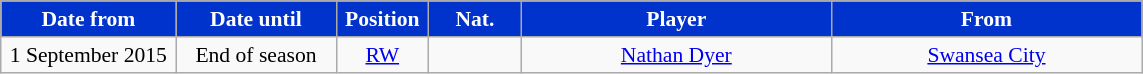<table class="wikitable" style="text-align:center; font-size:90%; ">
<tr>
<th style="background:#03c; color:white; width:110px;">Date from</th>
<th style="background:#03c; color:white; width:100px;">Date until</th>
<th style="background:#03c; color:white; width:55px;">Position</th>
<th style="background:#03c; color:white; width:55px;">Nat.</th>
<th style="background:#03c; color:white; width:200px;">Player</th>
<th style="background:#03c; color:white; width:200px;">From</th>
</tr>
<tr>
<td>1 September 2015</td>
<td>End of season</td>
<td><a href='#'>RW</a></td>
<td></td>
<td><a href='#'>Nathan Dyer</a></td>
<td> <a href='#'>Swansea City</a></td>
</tr>
</table>
